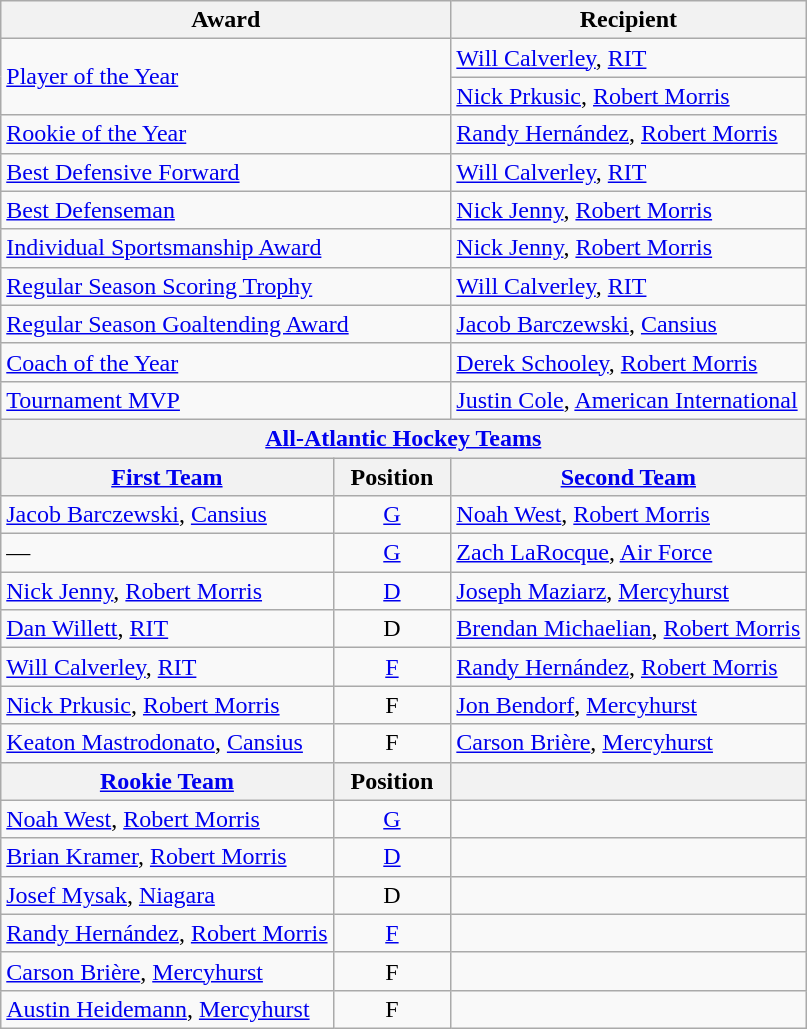<table class="wikitable">
<tr>
<th colspan=2>Award</th>
<th>Recipient</th>
</tr>
<tr>
<td rowspan=2 colspan=2><a href='#'>Player of the Year</a></td>
<td><a href='#'>Will Calverley</a>, <a href='#'>RIT</a></td>
</tr>
<tr>
<td><a href='#'>Nick Prkusic</a>, <a href='#'>Robert Morris</a></td>
</tr>
<tr>
<td colspan=2><a href='#'>Rookie of the Year</a></td>
<td><a href='#'>Randy Hernández</a>, <a href='#'>Robert Morris</a></td>
</tr>
<tr>
<td colspan=2><a href='#'>Best Defensive Forward</a></td>
<td><a href='#'>Will Calverley</a>, <a href='#'>RIT</a></td>
</tr>
<tr>
<td colspan=2><a href='#'>Best Defenseman</a></td>
<td><a href='#'>Nick Jenny</a>, <a href='#'>Robert Morris</a></td>
</tr>
<tr>
<td colspan=2><a href='#'>Individual Sportsmanship Award</a></td>
<td><a href='#'>Nick Jenny</a>, <a href='#'>Robert Morris</a></td>
</tr>
<tr>
<td colspan=2><a href='#'>Regular Season Scoring Trophy</a></td>
<td><a href='#'>Will Calverley</a>, <a href='#'>RIT</a></td>
</tr>
<tr>
<td colspan=2><a href='#'>Regular Season Goaltending Award</a></td>
<td><a href='#'>Jacob Barczewski</a>, <a href='#'>Cansius</a></td>
</tr>
<tr>
<td colspan=2><a href='#'>Coach of the Year</a></td>
<td><a href='#'>Derek Schooley</a>, <a href='#'>Robert Morris</a></td>
</tr>
<tr>
<td colspan=2><a href='#'>Tournament MVP</a></td>
<td><a href='#'>Justin Cole</a>, <a href='#'>American International</a></td>
</tr>
<tr>
<th colspan=3><a href='#'>All-Atlantic Hockey Teams</a></th>
</tr>
<tr>
<th><a href='#'>First Team</a></th>
<th>  Position  </th>
<th><a href='#'>Second Team</a></th>
</tr>
<tr>
<td><a href='#'>Jacob Barczewski</a>, <a href='#'>Cansius</a></td>
<td align=center><a href='#'>G</a></td>
<td><a href='#'>Noah West</a>, <a href='#'>Robert Morris</a></td>
</tr>
<tr>
<td>—</td>
<td align=center><a href='#'>G</a></td>
<td><a href='#'>Zach LaRocque</a>, <a href='#'>Air Force</a></td>
</tr>
<tr>
<td><a href='#'>Nick Jenny</a>, <a href='#'>Robert Morris</a></td>
<td align=center><a href='#'>D</a></td>
<td><a href='#'>Joseph Maziarz</a>, <a href='#'>Mercyhurst</a></td>
</tr>
<tr>
<td><a href='#'>Dan Willett</a>, <a href='#'>RIT</a></td>
<td align=center>D</td>
<td><a href='#'>Brendan Michaelian</a>, <a href='#'>Robert Morris</a></td>
</tr>
<tr>
<td><a href='#'>Will Calverley</a>, <a href='#'>RIT</a></td>
<td align=center><a href='#'>F</a></td>
<td><a href='#'>Randy Hernández</a>, <a href='#'>Robert Morris</a></td>
</tr>
<tr>
<td><a href='#'>Nick Prkusic</a>, <a href='#'>Robert Morris</a></td>
<td align=center>F</td>
<td><a href='#'>Jon Bendorf</a>, <a href='#'>Mercyhurst</a></td>
</tr>
<tr>
<td><a href='#'>Keaton Mastrodonato</a>, <a href='#'>Cansius</a></td>
<td align=center>F</td>
<td><a href='#'>Carson Brière</a>, <a href='#'>Mercyhurst</a></td>
</tr>
<tr>
<th><a href='#'>Rookie Team</a></th>
<th>  Position  </th>
<th></th>
</tr>
<tr>
<td><a href='#'>Noah West</a>, <a href='#'>Robert Morris</a></td>
<td align=center><a href='#'>G</a></td>
<td></td>
</tr>
<tr>
<td><a href='#'>Brian Kramer</a>, <a href='#'>Robert Morris</a></td>
<td align=center><a href='#'>D</a></td>
<td></td>
</tr>
<tr>
<td><a href='#'>Josef Mysak</a>, <a href='#'>Niagara</a></td>
<td align=center>D</td>
<td></td>
</tr>
<tr>
<td><a href='#'>Randy Hernández</a>, <a href='#'>Robert Morris</a></td>
<td align=center><a href='#'>F</a></td>
<td></td>
</tr>
<tr>
<td><a href='#'>Carson Brière</a>, <a href='#'>Mercyhurst</a></td>
<td align=center>F</td>
<td></td>
</tr>
<tr>
<td><a href='#'>Austin Heidemann</a>, <a href='#'>Mercyhurst</a></td>
<td align=center>F</td>
<td></td>
</tr>
</table>
